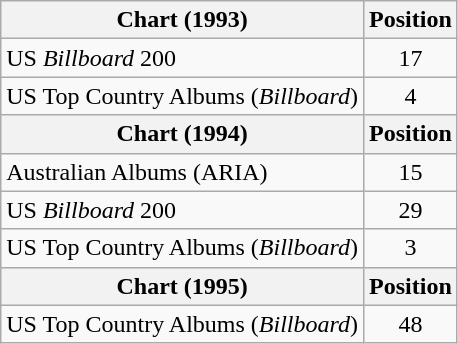<table class="wikitable">
<tr>
<th>Chart (1993)</th>
<th>Position</th>
</tr>
<tr>
<td>US <em>Billboard</em> 200</td>
<td style="text-align:center;">17</td>
</tr>
<tr>
<td>US Top Country Albums (<em>Billboard</em>)</td>
<td style="text-align:center;">4</td>
</tr>
<tr>
<th>Chart (1994)</th>
<th>Position</th>
</tr>
<tr>
<td>Australian Albums (ARIA)</td>
<td style="text-align:center;">15</td>
</tr>
<tr>
<td>US <em>Billboard</em> 200</td>
<td style="text-align:center;">29</td>
</tr>
<tr>
<td>US Top Country Albums (<em>Billboard</em>)</td>
<td style="text-align:center;">3</td>
</tr>
<tr>
<th>Chart (1995)</th>
<th>Position</th>
</tr>
<tr>
<td>US Top Country Albums (<em>Billboard</em>)</td>
<td style="text-align:center;">48</td>
</tr>
</table>
